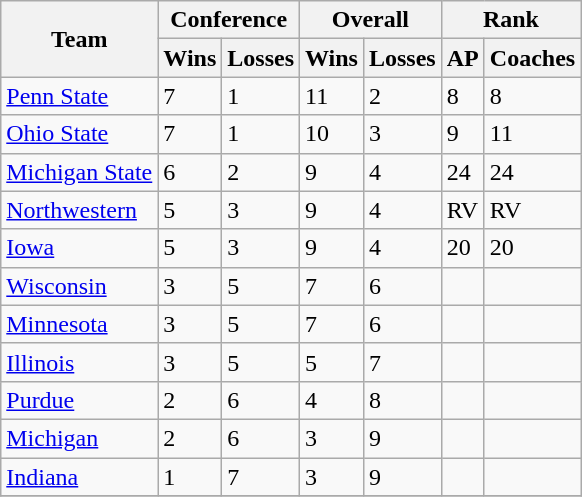<table class="wikitable">
<tr>
<th rowspan="2" align="center">Team</th>
<th colspan="2" align="center">Conference</th>
<th colspan="2" align="center">Overall</th>
<th colspan="2" align="center">Rank</th>
</tr>
<tr>
<th>Wins</th>
<th>Losses</th>
<th>Wins</th>
<th>Losses</th>
<th>AP</th>
<th>Coaches</th>
</tr>
<tr>
<td><a href='#'>Penn State</a></td>
<td>7</td>
<td>1</td>
<td>11</td>
<td>2</td>
<td>8</td>
<td>8</td>
</tr>
<tr>
<td><a href='#'>Ohio State</a></td>
<td>7</td>
<td>1</td>
<td>10</td>
<td>3</td>
<td>9</td>
<td>11</td>
</tr>
<tr>
<td><a href='#'>Michigan State</a></td>
<td>6</td>
<td>2</td>
<td>9</td>
<td>4</td>
<td>24</td>
<td>24</td>
</tr>
<tr>
<td><a href='#'>Northwestern</a></td>
<td>5</td>
<td>3</td>
<td>9</td>
<td>4</td>
<td>RV</td>
<td>RV</td>
</tr>
<tr>
<td><a href='#'>Iowa</a></td>
<td>5</td>
<td>3</td>
<td>9</td>
<td>4</td>
<td>20</td>
<td>20</td>
</tr>
<tr>
<td><a href='#'>Wisconsin</a></td>
<td>3</td>
<td>5</td>
<td>7</td>
<td>6</td>
<td></td>
<td></td>
</tr>
<tr>
<td><a href='#'>Minnesota</a></td>
<td>3</td>
<td>5</td>
<td>7</td>
<td>6</td>
<td></td>
<td></td>
</tr>
<tr>
<td><a href='#'>Illinois</a></td>
<td>3</td>
<td>5</td>
<td>5</td>
<td>7</td>
<td></td>
<td></td>
</tr>
<tr>
<td><a href='#'>Purdue</a></td>
<td>2</td>
<td>6</td>
<td>4</td>
<td>8</td>
<td></td>
<td></td>
</tr>
<tr>
<td><a href='#'>Michigan</a></td>
<td>2</td>
<td>6</td>
<td>3</td>
<td>9</td>
<td></td>
<td></td>
</tr>
<tr>
<td><a href='#'>Indiana</a></td>
<td>1</td>
<td>7</td>
<td>3</td>
<td>9</td>
<td></td>
<td></td>
</tr>
<tr>
</tr>
</table>
